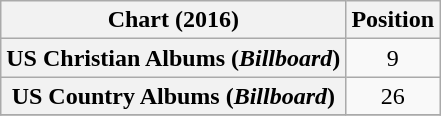<table class="wikitable sortable plainrowheaders" style="text-align:center;">
<tr>
<th>Chart (2016)</th>
<th>Position</th>
</tr>
<tr>
<th scope="row">US Christian Albums (<em>Billboard</em>)</th>
<td>9</td>
</tr>
<tr>
<th scope="row">US Country Albums (<em>Billboard</em>)</th>
<td>26</td>
</tr>
<tr>
</tr>
</table>
